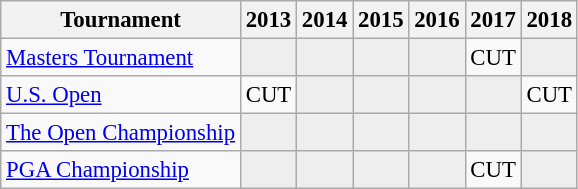<table class="wikitable" style="font-size:95%;text-align:center;">
<tr>
<th>Tournament</th>
<th>2013</th>
<th>2014</th>
<th>2015</th>
<th>2016</th>
<th>2017</th>
<th>2018</th>
</tr>
<tr>
<td align=left><a href='#'>Masters Tournament</a></td>
<td style="background:#eeeeee;"></td>
<td style="background:#eeeeee;"></td>
<td style="background:#eeeeee;"></td>
<td style="background:#eeeeee;"></td>
<td>CUT</td>
<td style="background:#eeeeee;"></td>
</tr>
<tr>
<td align=left><a href='#'>U.S. Open</a></td>
<td>CUT</td>
<td style="background:#eeeeee;"></td>
<td style="background:#eeeeee;"></td>
<td style="background:#eeeeee;"></td>
<td style="background:#eeeeee;"></td>
<td>CUT</td>
</tr>
<tr>
<td align=left><a href='#'>The Open Championship</a></td>
<td style="background:#eeeeee;"></td>
<td style="background:#eeeeee;"></td>
<td style="background:#eeeeee;"></td>
<td style="background:#eeeeee;"></td>
<td style="background:#eeeeee;"></td>
<td style="background:#eeeeee;"></td>
</tr>
<tr>
<td align=left><a href='#'>PGA Championship</a></td>
<td style="background:#eeeeee;"></td>
<td style="background:#eeeeee;"></td>
<td style="background:#eeeeee;"></td>
<td style="background:#eeeeee;"></td>
<td>CUT</td>
<td style="background:#eeeeee;"></td>
</tr>
</table>
